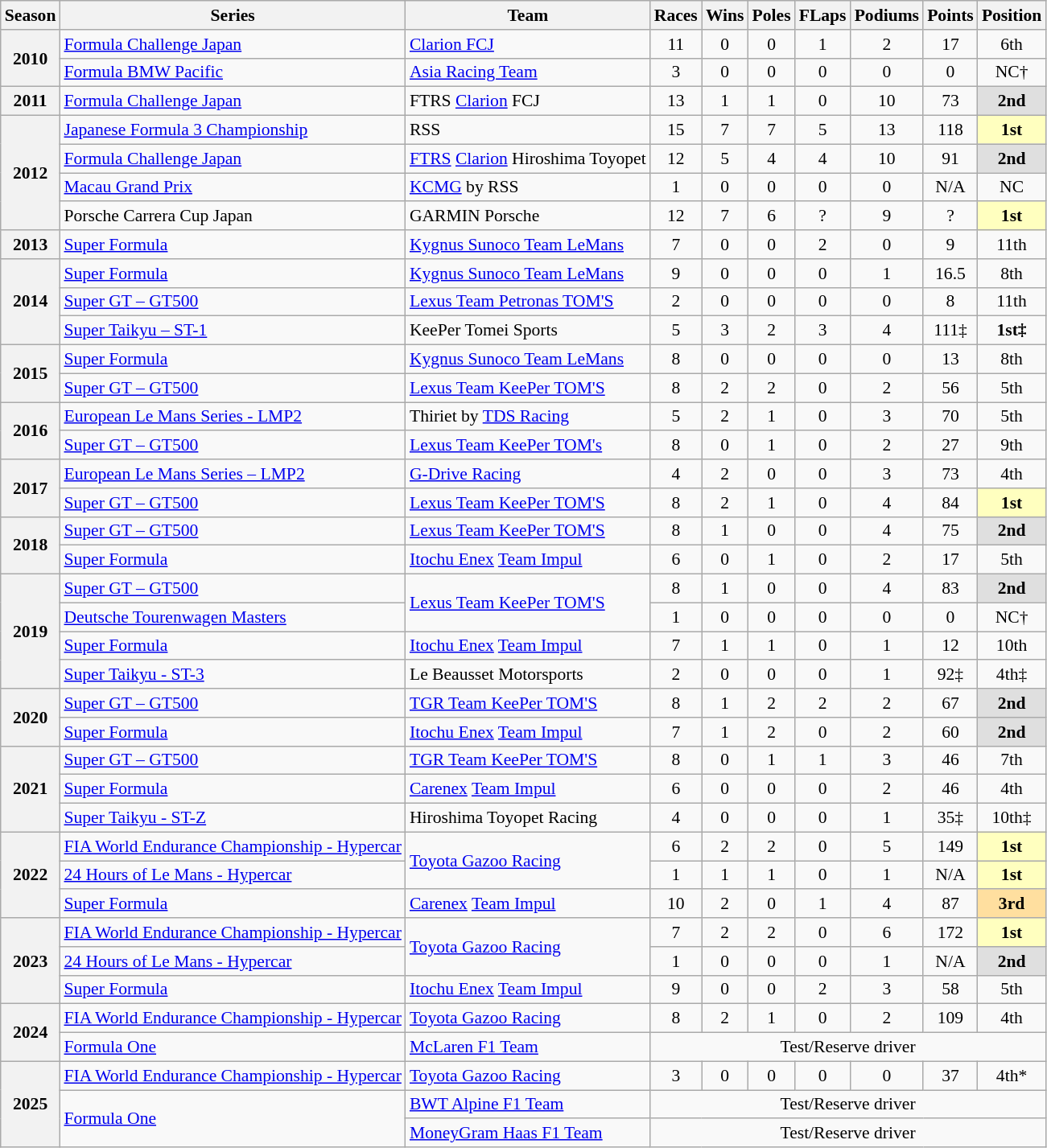<table class="wikitable" style="font-size: 90%; text-align:center">
<tr>
<th>Season</th>
<th>Series</th>
<th>Team</th>
<th>Races</th>
<th>Wins</th>
<th>Poles</th>
<th>FLaps</th>
<th>Podiums</th>
<th>Points</th>
<th>Position</th>
</tr>
<tr>
<th rowspan=2>2010</th>
<td align=left><a href='#'>Formula Challenge Japan</a></td>
<td align=left><a href='#'>Clarion FCJ</a></td>
<td>11</td>
<td>0</td>
<td>0</td>
<td>1</td>
<td>2</td>
<td>17</td>
<td>6th</td>
</tr>
<tr>
<td align=left><a href='#'>Formula BMW Pacific</a></td>
<td align=left><a href='#'>Asia Racing Team</a></td>
<td>3</td>
<td>0</td>
<td>0</td>
<td>0</td>
<td>0</td>
<td>0</td>
<td>NC†</td>
</tr>
<tr>
<th>2011</th>
<td align=left><a href='#'>Formula Challenge Japan</a></td>
<td align=left>FTRS <a href='#'>Clarion</a> FCJ</td>
<td>13</td>
<td>1</td>
<td>1</td>
<td>0</td>
<td>10</td>
<td>73</td>
<td style="background:#DFDFDF;"><strong>2nd</strong></td>
</tr>
<tr>
<th rowspan=4>2012</th>
<td align=left><a href='#'>Japanese Formula 3 Championship</a></td>
<td align=left>RSS</td>
<td>15</td>
<td>7</td>
<td>7</td>
<td>5</td>
<td>13</td>
<td>118</td>
<td style="background:#FFFFBF;"><strong>1st</strong></td>
</tr>
<tr>
<td align=left><a href='#'>Formula Challenge Japan</a></td>
<td align=left><a href='#'>FTRS</a> <a href='#'>Clarion</a> Hiroshima Toyopet</td>
<td>12</td>
<td>5</td>
<td>4</td>
<td>4</td>
<td>10</td>
<td>91</td>
<td style="background:#DFDFDF;"><strong>2nd</strong></td>
</tr>
<tr>
<td align=left><a href='#'>Macau Grand Prix</a></td>
<td align=left><a href='#'>KCMG</a> by RSS</td>
<td>1</td>
<td>0</td>
<td>0</td>
<td>0</td>
<td>0</td>
<td>N/A</td>
<td>NC</td>
</tr>
<tr>
<td align=left>Porsche Carrera Cup Japan</td>
<td align=left>GARMIN Porsche</td>
<td>12</td>
<td>7</td>
<td>6</td>
<td>?</td>
<td>9</td>
<td>?</td>
<td style="background:#FFFFBF;"><strong>1st</strong></td>
</tr>
<tr>
<th>2013</th>
<td align=left><a href='#'>Super Formula</a></td>
<td align=left><a href='#'>Kygnus Sunoco Team LeMans</a></td>
<td>7</td>
<td>0</td>
<td>0</td>
<td>2</td>
<td>0</td>
<td>9</td>
<td>11th</td>
</tr>
<tr>
<th rowspan="3">2014</th>
<td align=left><a href='#'>Super Formula</a></td>
<td align=left><a href='#'>Kygnus Sunoco Team LeMans</a></td>
<td>9</td>
<td>0</td>
<td>0</td>
<td>0</td>
<td>1</td>
<td>16.5</td>
<td>8th</td>
</tr>
<tr>
<td align=left><a href='#'>Super GT – GT500</a></td>
<td align=left><a href='#'>Lexus Team Petronas TOM'S</a></td>
<td>2</td>
<td>0</td>
<td>0</td>
<td>0</td>
<td>0</td>
<td>8</td>
<td>11th</td>
</tr>
<tr>
<td align=left><a href='#'>Super Taikyu – ST-1</a></td>
<td align=left>KeePer Tomei Sports</td>
<td>5</td>
<td>3</td>
<td>2</td>
<td>3</td>
<td>4</td>
<td>111‡</td>
<td><strong>1st‡</strong></td>
</tr>
<tr>
<th rowspan=2>2015</th>
<td align=left><a href='#'>Super Formula</a></td>
<td align=left><a href='#'>Kygnus Sunoco Team LeMans</a></td>
<td>8</td>
<td>0</td>
<td>0</td>
<td>0</td>
<td>0</td>
<td>13</td>
<td>8th</td>
</tr>
<tr>
<td align=left><a href='#'>Super GT – GT500</a></td>
<td align=left><a href='#'>Lexus Team KeePer TOM'S</a></td>
<td>8</td>
<td>2</td>
<td>2</td>
<td>0</td>
<td>2</td>
<td>56</td>
<td>5th</td>
</tr>
<tr>
<th rowspan=2>2016</th>
<td align=left><a href='#'>European Le Mans Series - LMP2</a></td>
<td align=left>Thiriet by <a href='#'>TDS Racing</a></td>
<td>5</td>
<td>2</td>
<td>1</td>
<td>0</td>
<td>3</td>
<td>70</td>
<td>5th</td>
</tr>
<tr>
<td align=left><a href='#'>Super GT – GT500</a></td>
<td align=left><a href='#'>Lexus Team KeePer TOM's</a></td>
<td>8</td>
<td>0</td>
<td>1</td>
<td>0</td>
<td>2</td>
<td>27</td>
<td>9th</td>
</tr>
<tr>
<th rowspan=2>2017</th>
<td align=left><a href='#'>European Le Mans Series – LMP2</a></td>
<td align=left><a href='#'>G-Drive Racing</a></td>
<td>4</td>
<td>2</td>
<td>0</td>
<td>0</td>
<td>3</td>
<td>73</td>
<td>4th</td>
</tr>
<tr>
<td align=left><a href='#'>Super GT – GT500</a></td>
<td align=left><a href='#'>Lexus Team KeePer TOM'S</a></td>
<td>8</td>
<td>2</td>
<td>1</td>
<td>0</td>
<td>4</td>
<td>84</td>
<td style="background:#FFFFBF;"><strong>1st</strong></td>
</tr>
<tr>
<th rowspan=2>2018</th>
<td align=left><a href='#'>Super GT – GT500</a></td>
<td align=left><a href='#'>Lexus Team KeePer TOM'S</a></td>
<td>8</td>
<td>1</td>
<td>0</td>
<td>0</td>
<td>4</td>
<td>75</td>
<td style="background:#DFDFDF;"><strong>2nd</strong></td>
</tr>
<tr>
<td align=left><a href='#'>Super Formula</a></td>
<td align=left><a href='#'>Itochu Enex</a> <a href='#'>Team Impul</a></td>
<td>6</td>
<td>0</td>
<td>1</td>
<td>0</td>
<td>2</td>
<td>17</td>
<td>5th</td>
</tr>
<tr>
<th rowspan="4">2019</th>
<td align=left><a href='#'>Super GT – GT500</a></td>
<td align=left rowspan=2><a href='#'>Lexus Team KeePer TOM'S</a></td>
<td>8</td>
<td>1</td>
<td>0</td>
<td>0</td>
<td>4</td>
<td>83</td>
<td style="background:#DFDFDF;"><strong>2nd</strong></td>
</tr>
<tr>
<td align=left><a href='#'>Deutsche Tourenwagen Masters</a></td>
<td>1</td>
<td>0</td>
<td>0</td>
<td>0</td>
<td>0</td>
<td>0</td>
<td>NC†</td>
</tr>
<tr>
<td align=left><a href='#'>Super Formula</a></td>
<td align=left><a href='#'>Itochu Enex</a> <a href='#'>Team Impul</a></td>
<td>7</td>
<td>1</td>
<td>1</td>
<td>0</td>
<td>1</td>
<td>12</td>
<td>10th</td>
</tr>
<tr>
<td align=left><a href='#'>Super Taikyu - ST-3</a></td>
<td align=left>Le Beausset Motorsports</td>
<td>2</td>
<td>0</td>
<td>0</td>
<td>0</td>
<td>1</td>
<td>92‡</td>
<td>4th‡</td>
</tr>
<tr>
<th rowspan=2>2020</th>
<td align=left><a href='#'>Super GT – GT500</a></td>
<td align=left><a href='#'>TGR Team KeePer TOM'S</a></td>
<td>8</td>
<td>1</td>
<td>2</td>
<td>2</td>
<td>2</td>
<td>67</td>
<td style="background:#DFDFDF;"><strong>2nd</strong></td>
</tr>
<tr>
<td align=left><a href='#'>Super Formula</a></td>
<td align=left><a href='#'>Itochu Enex</a> <a href='#'>Team Impul</a></td>
<td>7</td>
<td>1</td>
<td>2</td>
<td>0</td>
<td>2</td>
<td>60</td>
<td style="background:#DFDFDF;"><strong>2nd</strong></td>
</tr>
<tr>
<th rowspan="3">2021</th>
<td align=left><a href='#'>Super GT – GT500</a></td>
<td align=left><a href='#'>TGR Team KeePer TOM'S</a></td>
<td>8</td>
<td>0</td>
<td>1</td>
<td>1</td>
<td>3</td>
<td>46</td>
<td>7th</td>
</tr>
<tr>
<td align=left><a href='#'>Super Formula</a></td>
<td align=left><a href='#'>Carenex</a> <a href='#'>Team Impul</a></td>
<td>6</td>
<td>0</td>
<td>0</td>
<td>0</td>
<td>2</td>
<td>46</td>
<td>4th</td>
</tr>
<tr>
<td align=left><a href='#'>Super Taikyu - ST-Z</a></td>
<td align=left>Hiroshima Toyopet Racing</td>
<td>4</td>
<td>0</td>
<td>0</td>
<td>0</td>
<td>1</td>
<td>35‡</td>
<td>10th‡</td>
</tr>
<tr>
<th rowspan="3">2022</th>
<td align=left><a href='#'>FIA World Endurance Championship - Hypercar</a></td>
<td rowspan="2" align="left"><a href='#'>Toyota Gazoo Racing</a></td>
<td>6</td>
<td>2</td>
<td>2</td>
<td>0</td>
<td>5</td>
<td>149</td>
<td style="background:#FFFFBF;"><strong>1st</strong></td>
</tr>
<tr>
<td align=left><a href='#'>24 Hours of Le Mans - Hypercar</a></td>
<td>1</td>
<td>1</td>
<td>1</td>
<td>0</td>
<td>1</td>
<td>N/A</td>
<td style="background:#FFFFBF;"><strong>1st</strong></td>
</tr>
<tr>
<td align=left><a href='#'>Super Formula</a></td>
<td align=left><a href='#'>Carenex</a> <a href='#'>Team Impul</a></td>
<td>10</td>
<td>2</td>
<td>0</td>
<td>1</td>
<td>4</td>
<td>87</td>
<td style="background:#FFDF9F;"><strong>3rd</strong></td>
</tr>
<tr>
<th rowspan="3">2023</th>
<td align=left><a href='#'>FIA World Endurance Championship - Hypercar</a></td>
<td rowspan="2" align="left"><a href='#'>Toyota Gazoo Racing</a></td>
<td>7</td>
<td>2</td>
<td>2</td>
<td>0</td>
<td>6</td>
<td>172</td>
<td style="background:#FFFFBF;"><strong>1st</strong></td>
</tr>
<tr>
<td align=left><a href='#'>24 Hours of Le Mans - Hypercar</a></td>
<td>1</td>
<td>0</td>
<td>0</td>
<td>0</td>
<td>1</td>
<td>N/A</td>
<td style="background:#DFDFDF;"><strong>2nd</strong></td>
</tr>
<tr>
<td align=left><a href='#'>Super Formula</a></td>
<td align=left><a href='#'>Itochu Enex</a> <a href='#'>Team Impul</a></td>
<td>9</td>
<td>0</td>
<td>0</td>
<td>2</td>
<td>3</td>
<td>58</td>
<td>5th</td>
</tr>
<tr>
<th rowspan="2">2024</th>
<td align=left><a href='#'>FIA World Endurance Championship - Hypercar</a></td>
<td align=left><a href='#'>Toyota Gazoo Racing</a></td>
<td>8</td>
<td>2</td>
<td>1</td>
<td>0</td>
<td>2</td>
<td>109</td>
<td>4th</td>
</tr>
<tr>
<td align=left><a href='#'>Formula One</a></td>
<td align=left><a href='#'>McLaren F1 Team</a></td>
<td colspan="7">Test/Reserve driver</td>
</tr>
<tr>
<th rowspan="3">2025</th>
<td align=left><a href='#'>FIA World Endurance Championship - Hypercar</a></td>
<td align=left><a href='#'>Toyota Gazoo Racing</a></td>
<td>3</td>
<td>0</td>
<td>0</td>
<td>0</td>
<td>0</td>
<td>37</td>
<td>4th*</td>
</tr>
<tr>
<td align=left rowspan="2"><a href='#'>Formula One</a></td>
<td align=left><a href='#'>BWT Alpine F1 Team</a></td>
<td colspan="7">Test/Reserve driver</td>
</tr>
<tr>
<td align=left><a href='#'>MoneyGram Haas F1 Team</a></td>
<td colspan="7">Test/Reserve driver</td>
</tr>
</table>
